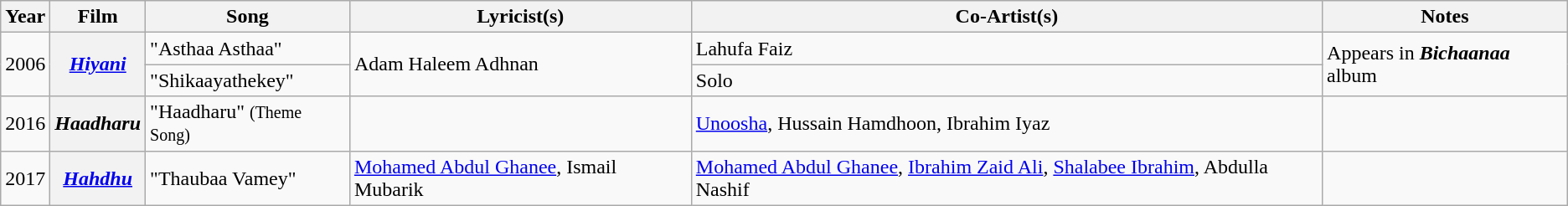<table class="wikitable plainrowheaders">
<tr>
<th scope="col">Year</th>
<th scope="col">Film</th>
<th scope="col">Song</th>
<th scope="col">Lyricist(s)</th>
<th scope="col">Co-Artist(s)</th>
<th scope="col">Notes</th>
</tr>
<tr>
<td rowspan="2">2006</td>
<th scope="row" rowspan="2"><em><a href='#'>Hiyani</a></em></th>
<td>"Asthaa Asthaa"</td>
<td rowspan="2">Adam Haleem Adhnan</td>
<td>Lahufa Faiz</td>
<td rowspan="2">Appears in <strong><em>Bichaanaa</em></strong> album</td>
</tr>
<tr>
<td>"Shikaayathekey"</td>
<td>Solo</td>
</tr>
<tr>
<td>2016</td>
<th scope="row"><em>Haadharu</em></th>
<td>"Haadharu" <small>(Theme Song)</small></td>
<td></td>
<td><a href='#'>Unoosha</a>, Hussain Hamdhoon, Ibrahim Iyaz</td>
<td></td>
</tr>
<tr>
<td>2017</td>
<th scope="row"><em><a href='#'>Hahdhu</a></em></th>
<td>"Thaubaa Vamey"</td>
<td><a href='#'>Mohamed Abdul Ghanee</a>, Ismail Mubarik</td>
<td><a href='#'>Mohamed Abdul Ghanee</a>, <a href='#'>Ibrahim Zaid Ali</a>, <a href='#'>Shalabee Ibrahim</a>, Abdulla Nashif </td>
<td></td>
</tr>
</table>
